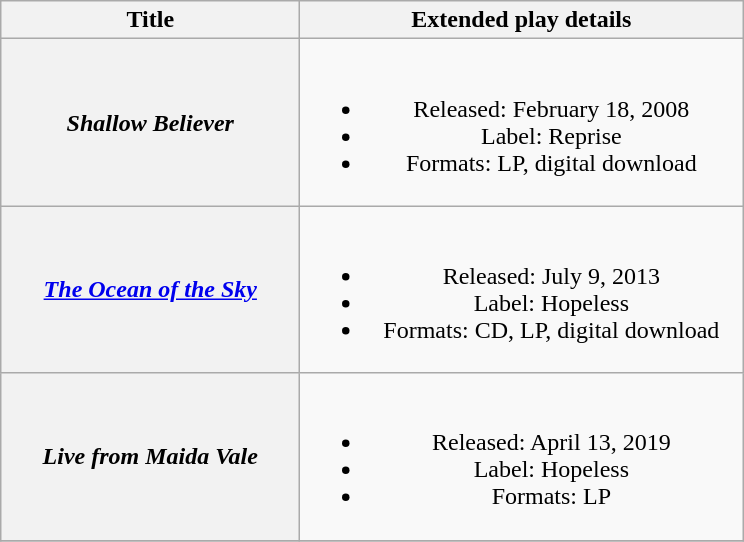<table class="wikitable plainrowheaders" style="text-align:center">
<tr>
<th scope="col" style="width:12em">Title</th>
<th scope="col" style="width:18em">Extended play details</th>
</tr>
<tr>
<th scope="row"><em>Shallow Believer</em></th>
<td><br><ul><li>Released: February 18, 2008 </li><li>Label: Reprise</li><li>Formats: LP, digital download</li></ul></td>
</tr>
<tr>
<th scope="row"><em><a href='#'>The Ocean of the Sky</a></em></th>
<td><br><ul><li>Released: July 9, 2013 </li><li>Label: Hopeless</li><li>Formats: CD, LP, digital download</li></ul></td>
</tr>
<tr>
<th scope="row"><em>Live from Maida Vale</em></th>
<td><br><ul><li>Released: April 13, 2019</li><li>Label: Hopeless</li><li>Formats: LP</li></ul></td>
</tr>
<tr>
</tr>
</table>
